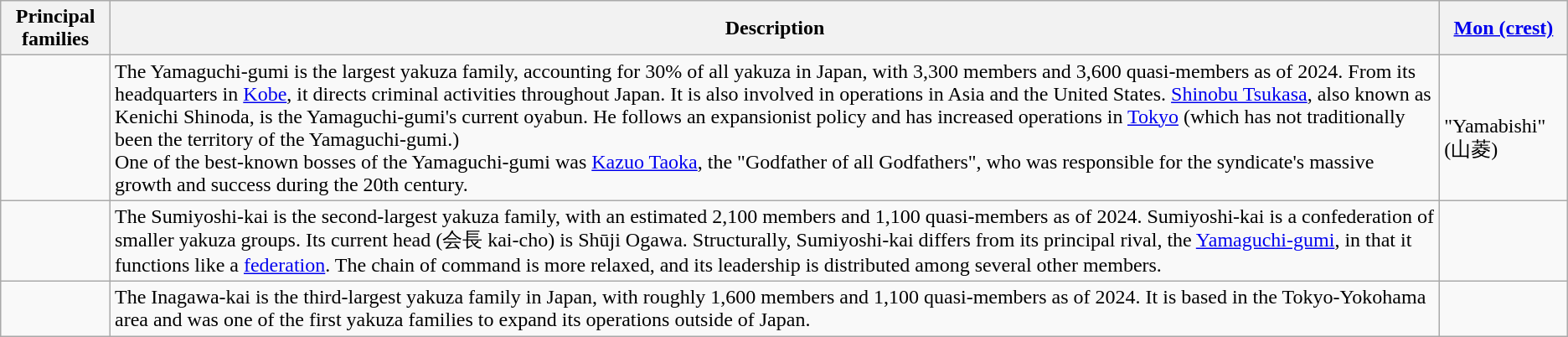<table class=wikitable>
<tr>
<th>Principal families</th>
<th>Description</th>
<th><a href='#'>Mon (crest)</a></th>
</tr>
<tr ---->
<td></td>
<td>The Yamaguchi-gumi is the largest yakuza family, accounting for 30% of all yakuza in Japan, with 3,300 members and 3,600 quasi-members as of 2024. From its headquarters in <a href='#'>Kobe</a>, it directs criminal activities throughout Japan. It is also involved in operations in Asia and the United States. <a href='#'>Shinobu Tsukasa</a>, also known as Kenichi Shinoda, is the Yamaguchi-gumi's current oyabun. He follows an expansionist policy and has increased operations in <a href='#'>Tokyo</a> (which has not traditionally been the territory of the Yamaguchi-gumi.)<br>One of the best-known bosses of the Yamaguchi-gumi was <a href='#'>Kazuo Taoka</a>, the "Godfather of all Godfathers", who was responsible for the syndicate's massive growth and success during the 20th century.</td>
<td><br>
"Yamabishi" (山菱)</td>
</tr>
<tr>
<td></td>
<td>The Sumiyoshi-kai is the second-largest yakuza family, with an estimated 2,100 members and 1,100 quasi-members as of 2024. Sumiyoshi-kai is a confederation of smaller yakuza groups. Its current head (会長 kai-cho) is Shūji Ogawa. Structurally, Sumiyoshi-kai differs from its principal rival, the <a href='#'>Yamaguchi-gumi</a>, in that it functions like a <a href='#'>federation</a>. The chain of command is more relaxed, and its leadership is distributed among several other members.</td>
<td></td>
</tr>
<tr>
<td></td>
<td>The Inagawa-kai is the third-largest yakuza family in Japan, with roughly 1,600 members and 1,100 quasi-members as of 2024. It is based in the Tokyo-Yokohama area and was one of the first yakuza families to expand its operations outside of Japan.</td>
<td></td>
</tr>
</table>
